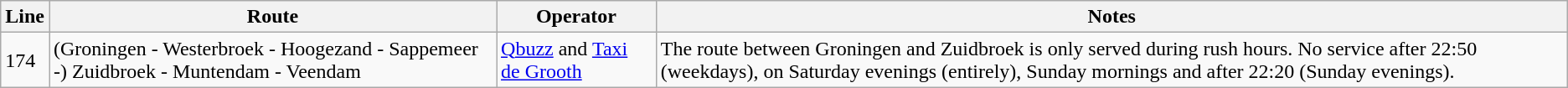<table class="wikitable">
<tr>
<th>Line</th>
<th>Route</th>
<th>Operator</th>
<th>Notes</th>
</tr>
<tr>
<td>174</td>
<td>(Groningen - Westerbroek - Hoogezand - Sappemeer -) Zuidbroek - Muntendam - Veendam</td>
<td><a href='#'>Qbuzz</a>  and <a href='#'>Taxi de Grooth</a></td>
<td>The route between Groningen and Zuidbroek is only served during rush hours. No service after 22:50 (weekdays), on Saturday evenings (entirely), Sunday mornings and after 22:20 (Sunday evenings).</td>
</tr>
</table>
